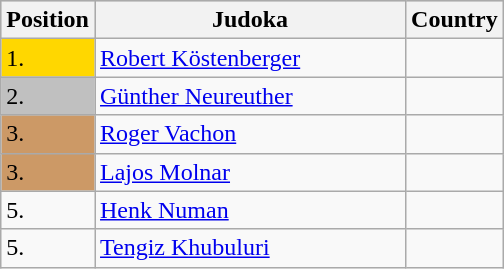<table class=wikitable>
<tr style="background:#ccc;">
<th width=10>Position</th>
<th width=200>Judoka</th>
<th width=10>Country</th>
</tr>
<tr>
<td bgcolor=gold>1.</td>
<td><a href='#'>Robert Köstenberger</a></td>
<td></td>
</tr>
<tr>
<td style="background:silver;">2.</td>
<td><a href='#'>Günther Neureuther</a></td>
<td></td>
</tr>
<tr>
<td style="background:#c96;">3.</td>
<td><a href='#'>Roger Vachon</a></td>
<td></td>
</tr>
<tr>
<td style="background:#c96;">3.</td>
<td><a href='#'>Lajos Molnar</a></td>
<td></td>
</tr>
<tr>
<td>5.</td>
<td><a href='#'>Henk Numan</a></td>
<td></td>
</tr>
<tr>
<td>5.</td>
<td><a href='#'>Tengiz Khubuluri</a></td>
<td></td>
</tr>
</table>
